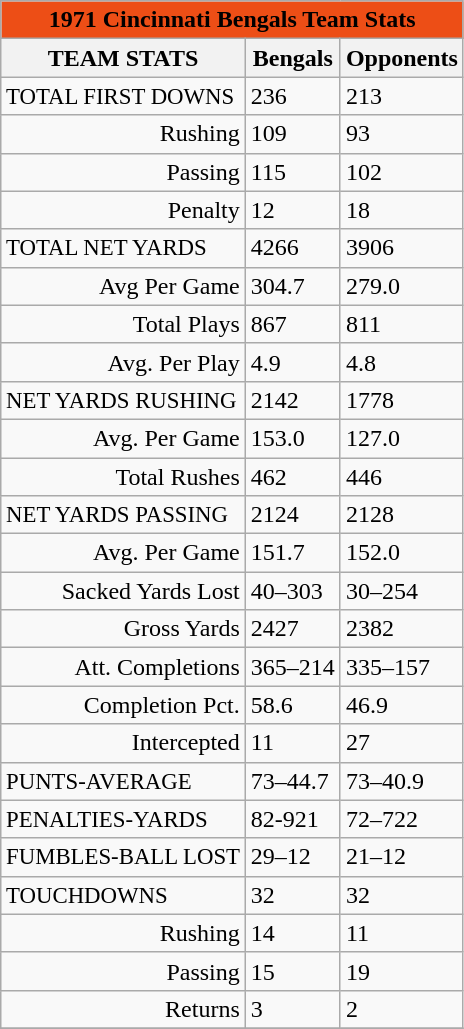<table class="wikitable">
<tr>
<th colspan="100" style="background-color: #ED4E16;" "style="font-size: 95%">1971 Cincinnati Bengals Team Stats</th>
</tr>
<tr>
<th>TEAM STATS</th>
<th>Bengals</th>
<th>Opponents</th>
</tr>
<tr>
<td style="font-size: 95%">TOTAL FIRST DOWNS</td>
<td>236</td>
<td>213</td>
</tr>
<tr>
<td align="right">Rushing</td>
<td>109</td>
<td>93</td>
</tr>
<tr>
<td align="right">Passing</td>
<td>115</td>
<td>102</td>
</tr>
<tr>
<td align="right">Penalty</td>
<td>12</td>
<td>18</td>
</tr>
<tr>
<td style="font-size: 95%">TOTAL NET YARDS</td>
<td>4266</td>
<td>3906</td>
</tr>
<tr>
<td align="right">Avg Per Game</td>
<td>304.7</td>
<td>279.0</td>
</tr>
<tr>
<td align="right">Total Plays</td>
<td>867</td>
<td>811</td>
</tr>
<tr>
<td align="right">Avg. Per Play</td>
<td>4.9</td>
<td>4.8</td>
</tr>
<tr>
<td style="font-size: 95%">NET YARDS RUSHING</td>
<td>2142</td>
<td>1778</td>
</tr>
<tr>
<td align="right">Avg. Per Game</td>
<td>153.0</td>
<td>127.0</td>
</tr>
<tr>
<td align="right">Total Rushes</td>
<td>462</td>
<td>446</td>
</tr>
<tr>
<td style="font-size: 95%">NET YARDS PASSING</td>
<td>2124</td>
<td>2128</td>
</tr>
<tr>
<td align="right">Avg. Per Game</td>
<td>151.7</td>
<td>152.0</td>
</tr>
<tr>
<td align="right">Sacked Yards Lost</td>
<td>40–303</td>
<td>30–254</td>
</tr>
<tr>
<td align="right">Gross Yards</td>
<td>2427</td>
<td>2382</td>
</tr>
<tr>
<td align="right">Att. Completions</td>
<td>365–214</td>
<td>335–157</td>
</tr>
<tr>
<td align="right">Completion Pct.</td>
<td>58.6</td>
<td>46.9</td>
</tr>
<tr>
<td align="right">Intercepted</td>
<td>11</td>
<td>27</td>
</tr>
<tr>
<td style="font-size: 95%">PUNTS-AVERAGE</td>
<td>73–44.7</td>
<td>73–40.9</td>
</tr>
<tr>
<td style="font-size: 95%">PENALTIES-YARDS</td>
<td>82-921</td>
<td>72–722</td>
</tr>
<tr>
<td style="font-size: 95%">FUMBLES-BALL LOST</td>
<td>29–12</td>
<td>21–12</td>
</tr>
<tr>
<td style="font-size: 95%">TOUCHDOWNS</td>
<td>32</td>
<td>32</td>
</tr>
<tr>
<td align="right">Rushing</td>
<td>14</td>
<td>11</td>
</tr>
<tr>
<td align="right">Passing</td>
<td>15</td>
<td>19</td>
</tr>
<tr>
<td align="right">Returns</td>
<td>3</td>
<td>2</td>
</tr>
<tr>
</tr>
</table>
